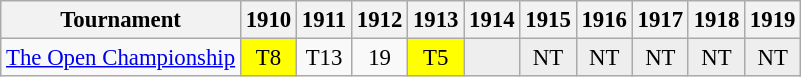<table class="wikitable" style="font-size:95%;text-align:center;">
<tr>
<th>Tournament</th>
<th>1910</th>
<th>1911</th>
<th>1912</th>
<th>1913</th>
<th>1914</th>
<th>1915</th>
<th>1916</th>
<th>1917</th>
<th>1918</th>
<th>1919</th>
</tr>
<tr>
<td align=left><a href='#'>The Open Championship</a></td>
<td style="background:yellow;">T8</td>
<td>T13</td>
<td>19</td>
<td style="background:yellow;">T5</td>
<td style="background:#eeeeee;"></td>
<td style="background:#eeeeee;">NT</td>
<td style="background:#eeeeee;">NT</td>
<td style="background:#eeeeee;">NT</td>
<td style="background:#eeeeee;">NT</td>
<td style="background:#eeeeee;">NT</td>
</tr>
</table>
